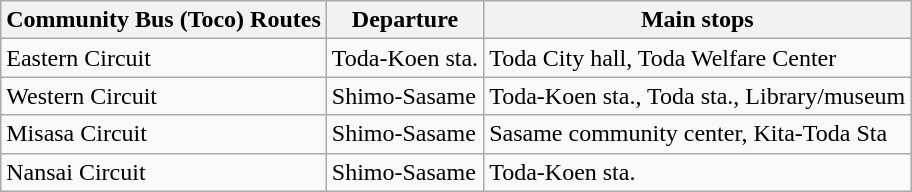<table class="wikitable">
<tr>
<th>Community Bus (Toco) Routes</th>
<th>Departure</th>
<th>Main stops</th>
</tr>
<tr>
<td>Eastern Circuit</td>
<td>Toda-Koen sta.</td>
<td>Toda City hall, Toda Welfare Center</td>
</tr>
<tr>
<td>Western Circuit</td>
<td>Shimo-Sasame</td>
<td>Toda-Koen sta., Toda sta., Library/museum</td>
</tr>
<tr>
<td>Misasa Circuit</td>
<td>Shimo-Sasame</td>
<td>Sasame community center, Kita-Toda Sta</td>
</tr>
<tr>
<td>Nansai Circuit</td>
<td>Shimo-Sasame</td>
<td>Toda-Koen sta.</td>
</tr>
</table>
